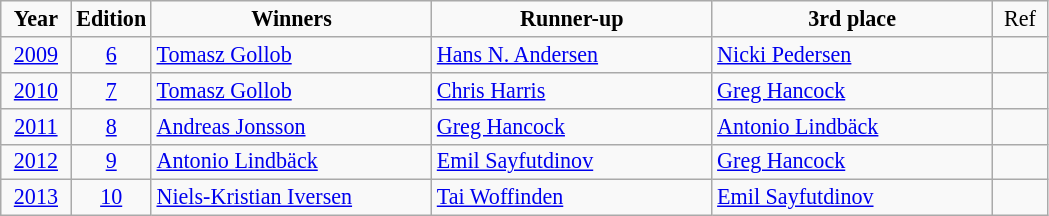<table class="wikitable" style="font-size: 92%">
<tr align=center>
<td width=40px  ><strong>Year</strong></td>
<td width=30px  ><strong>Edition</strong></td>
<td width=180px ><strong>Winners</strong></td>
<td width=180px ><strong>Runner-up</strong></td>
<td width=180px ><strong>3rd place</strong></td>
<td width=30px>Ref</td>
</tr>
<tr>
<td align=center><a href='#'>2009</a></td>
<td align=center><a href='#'>6</a></td>
<td> <a href='#'>Tomasz Gollob</a></td>
<td> <a href='#'>Hans N. Andersen</a></td>
<td> <a href='#'>Nicki Pedersen</a></td>
<td></td>
</tr>
<tr>
<td align=center><a href='#'>2010</a></td>
<td align=center><a href='#'>7</a></td>
<td> <a href='#'>Tomasz Gollob</a></td>
<td> <a href='#'>Chris Harris</a></td>
<td> <a href='#'>Greg Hancock</a></td>
<td></td>
</tr>
<tr>
<td align=center><a href='#'>2011</a></td>
<td align=center><a href='#'>8</a></td>
<td> <a href='#'>Andreas Jonsson</a></td>
<td> <a href='#'>Greg Hancock</a></td>
<td> <a href='#'>Antonio Lindbäck</a></td>
<td></td>
</tr>
<tr>
<td align=center><a href='#'>2012</a></td>
<td align=center><a href='#'>9</a></td>
<td> <a href='#'>Antonio Lindbäck</a></td>
<td> <a href='#'>Emil Sayfutdinov</a></td>
<td> <a href='#'>Greg Hancock</a></td>
<td></td>
</tr>
<tr>
<td align=center><a href='#'>2013</a></td>
<td align=center><a href='#'>10</a></td>
<td> <a href='#'>Niels-Kristian Iversen</a></td>
<td> <a href='#'>Tai Woffinden</a></td>
<td> <a href='#'>Emil Sayfutdinov</a></td>
<td></td>
</tr>
</table>
